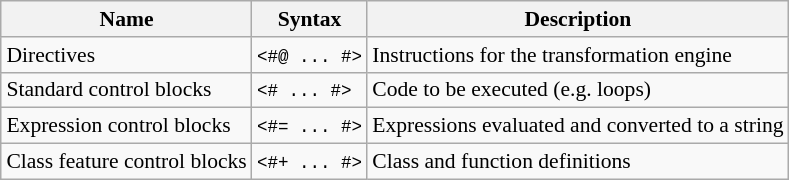<table class="wikitable" style="font-size: 0.9em; margin-left: 1em">
<tr>
<th>Name</th>
<th>Syntax</th>
<th>Description</th>
</tr>
<tr>
<td>Directives</td>
<td><code><#@ ... #></code></td>
<td>Instructions for the transformation engine</td>
</tr>
<tr>
<td>Standard control blocks</td>
<td><code><# ... #></code></td>
<td>Code to be executed (e.g. loops)</td>
</tr>
<tr>
<td>Expression control blocks</td>
<td><code><#= ... #></code></td>
<td>Expressions evaluated and converted to a string</td>
</tr>
<tr>
<td>Class feature control blocks</td>
<td><code><#+ ... #></code></td>
<td>Class and function definitions</td>
</tr>
</table>
